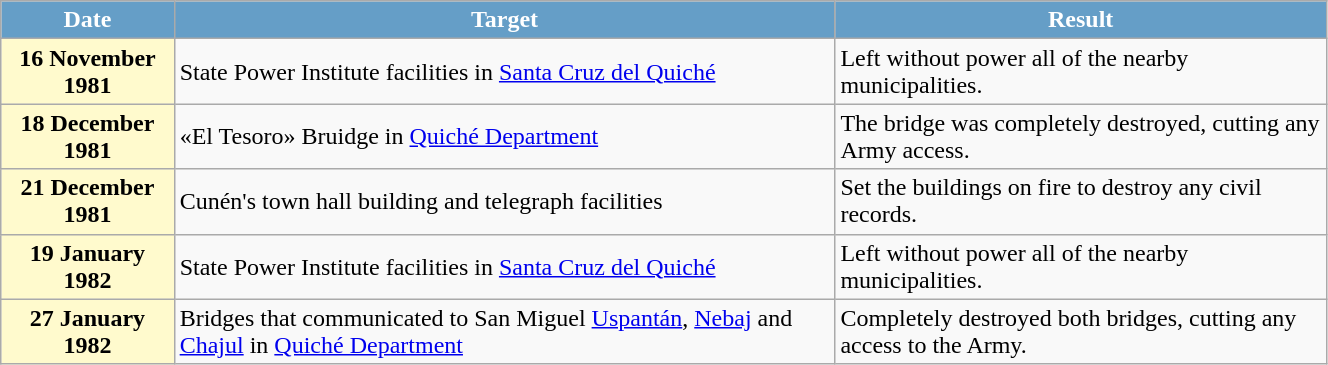<table class="wikitable sortable" width=70%>
<tr style="color:white;">
<th style="background:#659ec7;" align=center>Date</th>
<th style="background:#659ec7;" align=center>Target</th>
<th style="background:#659ec7;" align=center>Result</th>
</tr>
<tr>
<th style="background:lemonchiffon;">16 November 1981</th>
<td>State Power Institute facilities in <a href='#'>Santa Cruz del Quiché</a></td>
<td>Left without power all of the nearby municipalities.</td>
</tr>
<tr>
<th style="background:lemonchiffon;">18 December 1981</th>
<td>«El Tesoro» Bruidge in <a href='#'>Quiché Department</a></td>
<td>The bridge was completely destroyed, cutting any Army access.</td>
</tr>
<tr>
<th style="background:lemonchiffon;">21 December 1981</th>
<td>Cunén's town hall building and telegraph facilities</td>
<td>Set the buildings on fire to destroy any civil records.</td>
</tr>
<tr>
<th style="background:lemonchiffon;">19 January 1982</th>
<td>State Power Institute facilities in <a href='#'>Santa Cruz del Quiché</a></td>
<td>Left without power all of the nearby municipalities.</td>
</tr>
<tr>
<th style="background:lemonchiffon;">27 January 1982</th>
<td>Bridges that communicated to San Miguel <a href='#'>Uspantán</a>, <a href='#'>Nebaj</a> and <a href='#'>Chajul</a> in <a href='#'>Quiché Department</a></td>
<td>Completely destroyed both bridges, cutting any access to the Army.</td>
</tr>
</table>
